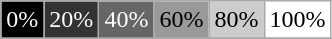<table class="wikitable">
<tr>
<td style="background-color: hsl(0, 0%, 0%); color: #fff;">0%</td>
<td style="background-color: hsl(0, 0%, 20%); color: #fff;">20%</td>
<td style="background-color: hsl(0, 0%, 40%); color: #fff;">40%</td>
<td style="background-color: hsl(0, 0%, 60%); color: #000;">60%</td>
<td style="background-color: hsl(0, 0%, 80%);  color: #000;">80%</td>
<td style="background-color: hsl(0, 0%, 100%); color: #000;">100%</td>
</tr>
<tr>
</tr>
</table>
